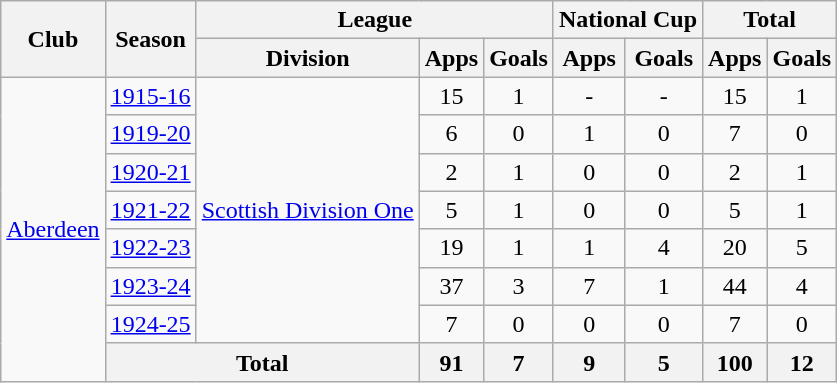<table class="wikitable" style="text-align:center">
<tr>
<th rowspan="2">Club</th>
<th rowspan="2">Season</th>
<th colspan="3">League</th>
<th colspan="2">National Cup</th>
<th colspan="2">Total</th>
</tr>
<tr>
<th>Division</th>
<th>Apps</th>
<th>Goals</th>
<th>Apps</th>
<th>Goals</th>
<th>Apps</th>
<th>Goals</th>
</tr>
<tr>
<td rowspan="8"><a href='#'>Aberdeen</a></td>
<td><a href='#'>1915-16</a></td>
<td rowspan="7"><a href='#'>Scottish Division One</a></td>
<td>15</td>
<td>1</td>
<td>-</td>
<td>-</td>
<td>15</td>
<td>1</td>
</tr>
<tr>
<td><a href='#'>1919-20</a></td>
<td>6</td>
<td>0</td>
<td>1</td>
<td>0</td>
<td>7</td>
<td>0</td>
</tr>
<tr>
<td><a href='#'>1920-21</a></td>
<td>2</td>
<td>1</td>
<td>0</td>
<td>0</td>
<td>2</td>
<td>1</td>
</tr>
<tr>
<td><a href='#'>1921-22</a></td>
<td>5</td>
<td>1</td>
<td>0</td>
<td>0</td>
<td>5</td>
<td>1</td>
</tr>
<tr>
<td><a href='#'>1922-23</a></td>
<td>19</td>
<td>1</td>
<td>1</td>
<td>4</td>
<td>20</td>
<td>5</td>
</tr>
<tr>
<td><a href='#'>1923-24</a></td>
<td>37</td>
<td>3</td>
<td>7</td>
<td>1</td>
<td>44</td>
<td>4</td>
</tr>
<tr>
<td><a href='#'>1924-25</a></td>
<td>7</td>
<td>0</td>
<td>0</td>
<td>0</td>
<td>7</td>
<td>0</td>
</tr>
<tr>
<th colspan="2">Total</th>
<th>91</th>
<th>7</th>
<th>9</th>
<th>5</th>
<th>100</th>
<th>12</th>
</tr>
</table>
